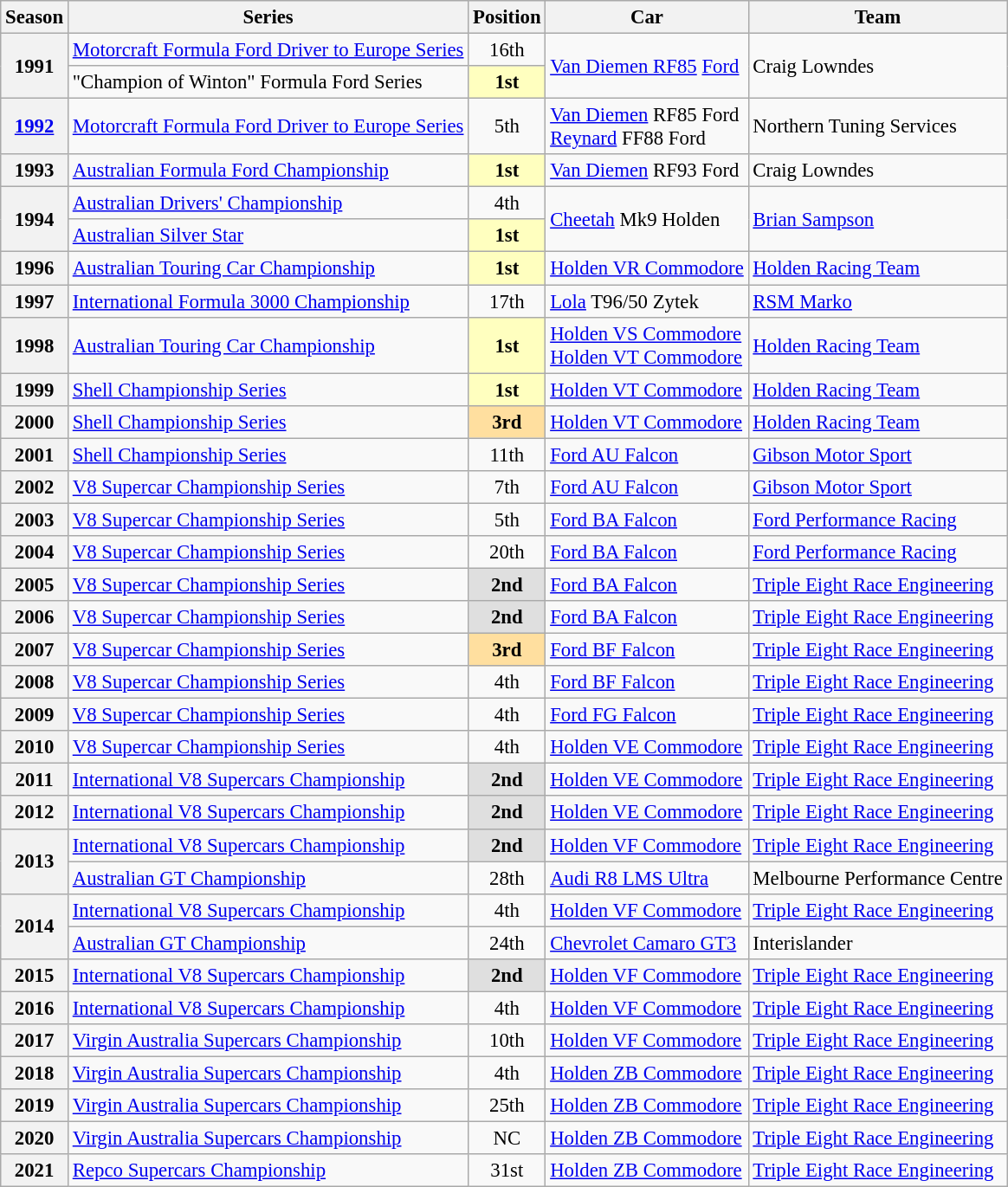<table class="wikitable" style="font-size: 95%;">
<tr>
<th>Season</th>
<th>Series</th>
<th>Position</th>
<th>Car</th>
<th>Team</th>
</tr>
<tr>
<th rowspan=2>1991</th>
<td><a href='#'>Motorcraft Formula Ford Driver to Europe Series</a></td>
<td align="center">16th</td>
<td rowspan=2><a href='#'>Van Diemen RF85</a> <a href='#'>Ford</a></td>
<td rowspan=2>Craig Lowndes</td>
</tr>
<tr>
<td>"Champion of Winton" Formula Ford Series</td>
<td align="center" style="background: #ffffbf"><strong>1st</strong></td>
</tr>
<tr>
<th><a href='#'>1992</a></th>
<td><a href='#'>Motorcraft Formula Ford Driver to Europe Series</a></td>
<td align="center">5th</td>
<td><a href='#'>Van Diemen</a> RF85 Ford<br><a href='#'>Reynard</a> FF88 Ford</td>
<td>Northern Tuning Services</td>
</tr>
<tr>
<th>1993</th>
<td><a href='#'>Australian Formula Ford Championship</a></td>
<td align="center" style="background: #ffffbf"><strong>1st</strong></td>
<td><a href='#'>Van Diemen</a> RF93 Ford</td>
<td>Craig Lowndes</td>
</tr>
<tr>
<th rowspan=2>1994</th>
<td><a href='#'>Australian Drivers' Championship</a></td>
<td align="center">4th</td>
<td rowspan=2><a href='#'>Cheetah</a> Mk9 Holden</td>
<td rowspan=2><a href='#'>Brian Sampson</a></td>
</tr>
<tr>
<td><a href='#'>Australian Silver Star</a></td>
<td align="center" style="background: #ffffbf"><strong>1st</strong></td>
</tr>
<tr>
<th>1996</th>
<td><a href='#'>Australian Touring Car Championship</a></td>
<td align="center" style="background: #ffffbf"><strong>1st</strong></td>
<td><a href='#'>Holden VR Commodore</a></td>
<td><a href='#'>Holden Racing Team</a></td>
</tr>
<tr>
<th>1997</th>
<td><a href='#'>International Formula 3000 Championship</a></td>
<td align="center">17th</td>
<td><a href='#'>Lola</a> T96/50 Zytek</td>
<td><a href='#'>RSM Marko</a></td>
</tr>
<tr>
<th>1998</th>
<td><a href='#'>Australian Touring Car Championship</a></td>
<td align="center" style="background: #ffffbf"><strong>1st</strong></td>
<td><a href='#'>Holden VS Commodore</a><br><a href='#'>Holden VT Commodore</a></td>
<td><a href='#'>Holden Racing Team</a></td>
</tr>
<tr>
<th>1999</th>
<td><a href='#'>Shell Championship Series</a></td>
<td align="center" style="background: #ffffbf"><strong>1st</strong></td>
<td><a href='#'>Holden VT Commodore</a></td>
<td><a href='#'>Holden Racing Team</a></td>
</tr>
<tr>
<th>2000</th>
<td><a href='#'>Shell Championship Series</a></td>
<td align="center" style="background: #ffdf9f"><strong>3rd</strong></td>
<td><a href='#'>Holden VT Commodore</a></td>
<td><a href='#'>Holden Racing Team</a></td>
</tr>
<tr>
<th>2001</th>
<td><a href='#'>Shell Championship Series</a></td>
<td align="center">11th</td>
<td><a href='#'>Ford AU Falcon</a></td>
<td><a href='#'>Gibson Motor Sport</a></td>
</tr>
<tr>
<th>2002</th>
<td><a href='#'>V8 Supercar Championship Series</a></td>
<td align="center">7th</td>
<td><a href='#'>Ford AU Falcon</a></td>
<td><a href='#'>Gibson Motor Sport</a></td>
</tr>
<tr>
<th>2003</th>
<td><a href='#'>V8 Supercar Championship Series</a></td>
<td align="center">5th</td>
<td><a href='#'>Ford BA Falcon</a></td>
<td><a href='#'>Ford Performance Racing</a></td>
</tr>
<tr>
<th>2004</th>
<td><a href='#'>V8 Supercar Championship Series</a></td>
<td align="center">20th</td>
<td><a href='#'>Ford BA Falcon</a></td>
<td><a href='#'>Ford Performance Racing</a></td>
</tr>
<tr>
<th>2005</th>
<td><a href='#'>V8 Supercar Championship Series</a></td>
<td align="center" style="background: #dfdfdf"><strong>2nd</strong></td>
<td><a href='#'>Ford BA Falcon</a></td>
<td><a href='#'>Triple Eight Race Engineering</a></td>
</tr>
<tr>
<th>2006</th>
<td><a href='#'>V8 Supercar Championship Series</a></td>
<td align="center" style="background: #dfdfdf"><strong>2nd</strong></td>
<td><a href='#'>Ford BA Falcon</a></td>
<td><a href='#'>Triple Eight Race Engineering</a></td>
</tr>
<tr>
<th>2007</th>
<td><a href='#'>V8 Supercar Championship Series</a></td>
<td align="center" style="background: #ffdf9f"><strong>3rd</strong></td>
<td><a href='#'>Ford BF Falcon</a></td>
<td><a href='#'>Triple Eight Race Engineering</a></td>
</tr>
<tr>
<th>2008</th>
<td><a href='#'>V8 Supercar Championship Series</a></td>
<td align="center">4th</td>
<td><a href='#'>Ford BF Falcon</a></td>
<td><a href='#'>Triple Eight Race Engineering</a></td>
</tr>
<tr>
<th>2009</th>
<td><a href='#'>V8 Supercar Championship Series</a></td>
<td align="center">4th</td>
<td><a href='#'>Ford FG Falcon</a></td>
<td><a href='#'>Triple Eight Race Engineering</a></td>
</tr>
<tr>
<th>2010</th>
<td><a href='#'>V8 Supercar Championship Series</a></td>
<td align="center">4th</td>
<td><a href='#'>Holden VE Commodore</a></td>
<td><a href='#'>Triple Eight Race Engineering</a></td>
</tr>
<tr>
<th>2011</th>
<td><a href='#'>International V8 Supercars Championship</a></td>
<td align="center" style="background: #dfdfdf"><strong>2nd</strong></td>
<td><a href='#'>Holden VE Commodore</a></td>
<td><a href='#'>Triple Eight Race Engineering</a></td>
</tr>
<tr>
<th>2012</th>
<td><a href='#'>International V8 Supercars Championship</a></td>
<td align="center" style="background: #dfdfdf"><strong>2nd</strong></td>
<td><a href='#'>Holden VE Commodore</a></td>
<td><a href='#'>Triple Eight Race Engineering</a></td>
</tr>
<tr>
<th rowspan=2>2013</th>
<td><a href='#'>International V8 Supercars Championship</a></td>
<td align="center" style="background: #dfdfdf"><strong>2nd</strong></td>
<td><a href='#'>Holden VF Commodore</a></td>
<td><a href='#'>Triple Eight Race Engineering</a></td>
</tr>
<tr>
<td><a href='#'>Australian GT Championship</a></td>
<td align="center">28th</td>
<td><a href='#'>Audi R8 LMS Ultra</a></td>
<td>Melbourne Performance Centre</td>
</tr>
<tr>
<th rowspan=2>2014</th>
<td><a href='#'>International V8 Supercars Championship</a></td>
<td align="center">4th</td>
<td><a href='#'>Holden VF Commodore</a></td>
<td><a href='#'>Triple Eight Race Engineering</a></td>
</tr>
<tr>
<td><a href='#'>Australian GT Championship</a></td>
<td align="center">24th</td>
<td><a href='#'>Chevrolet Camaro GT3</a></td>
<td>Interislander</td>
</tr>
<tr>
<th>2015</th>
<td><a href='#'>International V8 Supercars Championship</a></td>
<td align="center" style="background: #dfdfdf"><strong>2nd</strong></td>
<td><a href='#'>Holden VF Commodore</a></td>
<td><a href='#'>Triple Eight Race Engineering</a></td>
</tr>
<tr>
<th>2016</th>
<td><a href='#'>International V8 Supercars Championship</a></td>
<td align="center">4th</td>
<td><a href='#'>Holden VF Commodore</a></td>
<td><a href='#'>Triple Eight Race Engineering</a></td>
</tr>
<tr>
<th>2017</th>
<td><a href='#'>Virgin Australia Supercars Championship</a></td>
<td align="center">10th</td>
<td><a href='#'>Holden VF Commodore</a></td>
<td><a href='#'>Triple Eight Race Engineering</a></td>
</tr>
<tr>
<th>2018</th>
<td><a href='#'>Virgin Australia Supercars Championship</a></td>
<td align="center">4th</td>
<td><a href='#'>Holden ZB Commodore</a></td>
<td><a href='#'>Triple Eight Race Engineering</a></td>
</tr>
<tr>
<th>2019</th>
<td><a href='#'>Virgin Australia Supercars Championship</a></td>
<td align="center">25th</td>
<td><a href='#'>Holden ZB Commodore</a></td>
<td><a href='#'>Triple Eight Race Engineering</a></td>
</tr>
<tr>
<th>2020</th>
<td><a href='#'>Virgin Australia Supercars Championship</a></td>
<td align="center">NC</td>
<td><a href='#'>Holden ZB Commodore</a></td>
<td><a href='#'>Triple Eight Race Engineering</a></td>
</tr>
<tr>
<th>2021</th>
<td><a href='#'>Repco Supercars Championship</a></td>
<td align="center">31st</td>
<td><a href='#'>Holden ZB Commodore</a></td>
<td><a href='#'>Triple Eight Race Engineering</a></td>
</tr>
</table>
